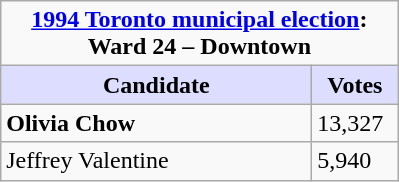<table class="wikitable">
<tr>
<td colspan="3" style="text-align:center;"><strong><a href='#'>1994 Toronto municipal election</a>:  Ward 24 – Downtown</strong></td>
</tr>
<tr>
<th style="background:#ddf; width:200px;">Candidate</th>
<th style="background:#ddf; width:50px;">Votes</th>
</tr>
<tr>
<td><strong>Olivia Chow</strong></td>
<td>13,327</td>
</tr>
<tr>
<td>Jeffrey Valentine</td>
<td>5,940</td>
</tr>
</table>
